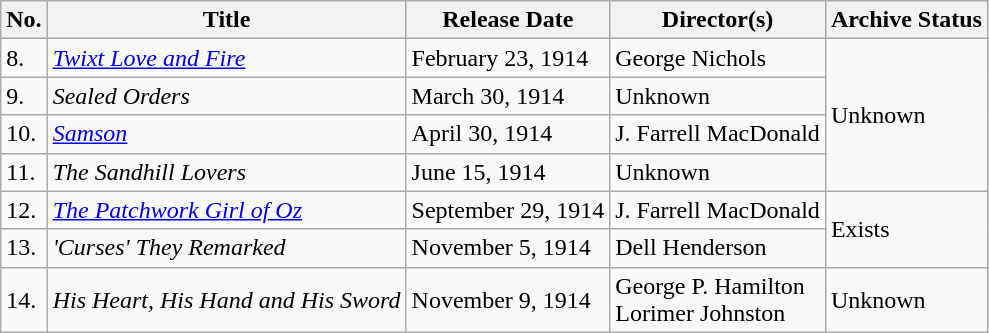<table class="wikitable">
<tr>
<th>No.</th>
<th>Title</th>
<th>Release Date</th>
<th>Director(s)</th>
<th>Archive Status</th>
</tr>
<tr>
<td>8.</td>
<td><em><a href='#'>Twixt Love and Fire</a></em></td>
<td>February 23, 1914</td>
<td>George Nichols</td>
<td rowspan="4">Unknown</td>
</tr>
<tr>
<td>9.</td>
<td><em>Sealed Orders</em> </td>
<td>March 30, 1914</td>
<td>Unknown</td>
</tr>
<tr>
<td>10.</td>
<td><em><a href='#'>Samson</a></em></td>
<td>April 30, 1914</td>
<td>J. Farrell MacDonald</td>
</tr>
<tr>
<td>11.</td>
<td><em>The Sandhill Lovers</em></td>
<td>June 15, 1914</td>
<td>Unknown</td>
</tr>
<tr>
<td>12.</td>
<td><em><a href='#'>The Patchwork Girl of Oz</a></em></td>
<td>September 29, 1914</td>
<td>J. Farrell MacDonald</td>
<td rowspan="2">Exists</td>
</tr>
<tr>
<td>13.</td>
<td><em>'Curses' They Remarked</em> </td>
<td>November 5, 1914</td>
<td>Dell Henderson</td>
</tr>
<tr>
<td>14.</td>
<td><em>His Heart, His Hand and His Sword</em></td>
<td>November 9, 1914</td>
<td>George P. Hamilton<br>Lorimer Johnston</td>
<td>Unknown</td>
</tr>
</table>
